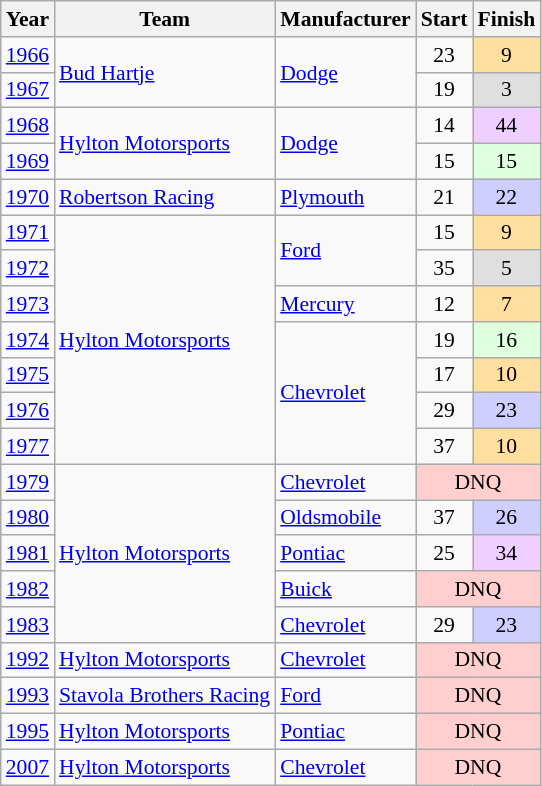<table class="wikitable" style="font-size: 90%;">
<tr>
<th>Year</th>
<th>Team</th>
<th>Manufacturer</th>
<th>Start</th>
<th>Finish</th>
</tr>
<tr>
<td><a href='#'>1966</a></td>
<td rowspan=2><a href='#'>Bud Hartje</a></td>
<td rowspan=2><a href='#'>Dodge</a></td>
<td align=center>23</td>
<td align=center style="background:#FFDF9F;">9</td>
</tr>
<tr>
<td><a href='#'>1967</a></td>
<td align=center>19</td>
<td align=center style="background:#DFDFDF;">3</td>
</tr>
<tr>
<td><a href='#'>1968</a></td>
<td rowspan=2><a href='#'>Hylton Motorsports</a></td>
<td rowspan=2><a href='#'>Dodge</a></td>
<td align=center>14</td>
<td align=center style="background:#EFCFFF;">44</td>
</tr>
<tr>
<td><a href='#'>1969</a></td>
<td align=center>15</td>
<td align=center style="background:#DFFFDF;">15</td>
</tr>
<tr>
<td><a href='#'>1970</a></td>
<td><a href='#'>Robertson Racing</a></td>
<td><a href='#'>Plymouth</a></td>
<td align=center>21</td>
<td align=center style="background:#CFCFFF;">22</td>
</tr>
<tr>
<td><a href='#'>1971</a></td>
<td rowspan=7><a href='#'>Hylton Motorsports</a></td>
<td rowspan=2><a href='#'>Ford</a></td>
<td align=center>15</td>
<td align=center style="background:#FFDF9F;">9</td>
</tr>
<tr>
<td><a href='#'>1972</a></td>
<td align=center>35</td>
<td align=center style="background:#DFDFDF;">5</td>
</tr>
<tr>
<td><a href='#'>1973</a></td>
<td><a href='#'>Mercury</a></td>
<td align=center>12</td>
<td align=center style="background:#FFDF9F;">7</td>
</tr>
<tr>
<td><a href='#'>1974</a></td>
<td rowspan=4><a href='#'>Chevrolet</a></td>
<td align=center>19</td>
<td align=center style="background:#DFFFDF;">16</td>
</tr>
<tr>
<td><a href='#'>1975</a></td>
<td align=center>17</td>
<td align=center style="background:#FFDF9F;">10</td>
</tr>
<tr>
<td><a href='#'>1976</a></td>
<td align=center>29</td>
<td align=center style="background:#CFCFFF;">23</td>
</tr>
<tr>
<td><a href='#'>1977</a></td>
<td align=center>37</td>
<td align=center style="background:#FFDF9F;">10</td>
</tr>
<tr>
<td><a href='#'>1979</a></td>
<td rowspan=5><a href='#'>Hylton Motorsports</a></td>
<td><a href='#'>Chevrolet</a></td>
<td align=center colspan=2 style="background:#FFCFCF;">DNQ</td>
</tr>
<tr>
<td><a href='#'>1980</a></td>
<td><a href='#'>Oldsmobile</a></td>
<td align=center>37</td>
<td align=center style="background:#CFCFFF;">26</td>
</tr>
<tr>
<td><a href='#'>1981</a></td>
<td><a href='#'>Pontiac</a></td>
<td align=center>25</td>
<td align=center style="background:#EFCFFF;">34</td>
</tr>
<tr>
<td><a href='#'>1982</a></td>
<td><a href='#'>Buick</a></td>
<td align=center colspan=2 style="background:#FFCFCF;">DNQ</td>
</tr>
<tr>
<td><a href='#'>1983</a></td>
<td><a href='#'>Chevrolet</a></td>
<td align=center>29</td>
<td align=center style="background:#CFCFFF;">23</td>
</tr>
<tr>
<td><a href='#'>1992</a></td>
<td><a href='#'>Hylton Motorsports</a></td>
<td><a href='#'>Chevrolet</a></td>
<td align=center colspan=2 style="background:#FFCFCF;">DNQ</td>
</tr>
<tr>
<td><a href='#'>1993</a></td>
<td><a href='#'>Stavola Brothers Racing</a></td>
<td><a href='#'>Ford</a></td>
<td align=center colspan=2 style="background:#FFCFCF;">DNQ</td>
</tr>
<tr>
<td><a href='#'>1995</a></td>
<td><a href='#'>Hylton Motorsports</a></td>
<td><a href='#'>Pontiac</a></td>
<td align=center colspan=2 style="background:#FFCFCF;">DNQ</td>
</tr>
<tr>
<td><a href='#'>2007</a></td>
<td><a href='#'>Hylton Motorsports</a></td>
<td><a href='#'>Chevrolet</a></td>
<td align=center colspan=2 style="background:#FFCFCF;">DNQ</td>
</tr>
</table>
